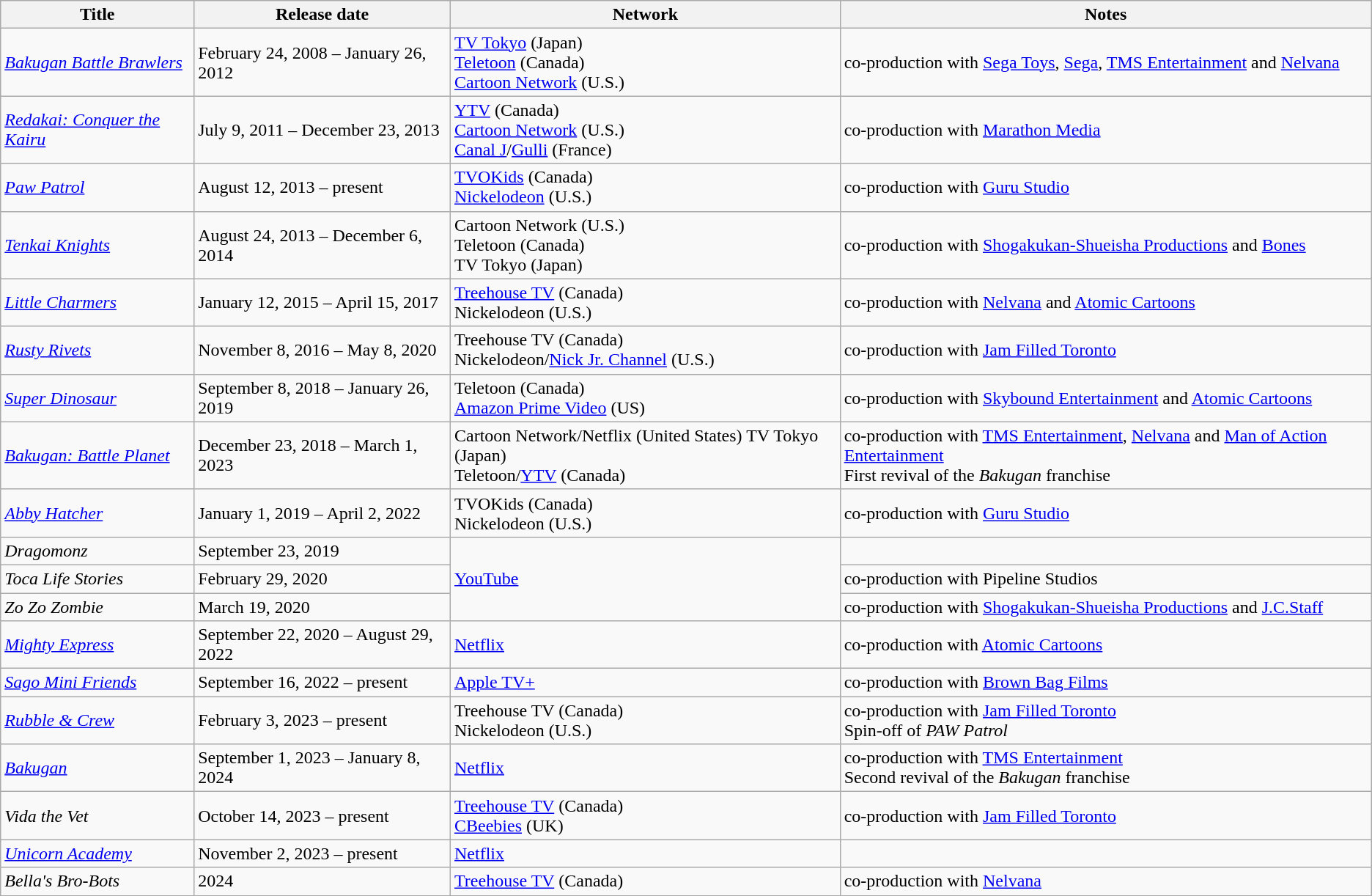<table class="wikitable sortable">
<tr>
<th>Title</th>
<th>Release date</th>
<th>Network</th>
<th>Notes</th>
</tr>
<tr>
<td><em><a href='#'>Bakugan Battle Brawlers</a></em></td>
<td>February 24, 2008 – January 26, 2012</td>
<td><a href='#'>TV Tokyo</a> (Japan)<br><a href='#'>Teletoon</a> (Canada)<br><a href='#'>Cartoon Network</a> (U.S.)</td>
<td>co-production with <a href='#'>Sega Toys</a>, <a href='#'>Sega</a>, <a href='#'>TMS Entertainment</a> and <a href='#'>Nelvana</a></td>
</tr>
<tr>
<td><em><a href='#'>Redakai: Conquer the Kairu</a></em></td>
<td>July 9, 2011 – December 23, 2013</td>
<td><a href='#'>YTV</a> (Canada)<br><a href='#'>Cartoon Network</a> (U.S.)<br><a href='#'>Canal J</a>/<a href='#'>Gulli</a> (France)</td>
<td>co-production with <a href='#'>Marathon Media</a></td>
</tr>
<tr>
<td><em><a href='#'>Paw Patrol</a></em></td>
<td>August 12, 2013 – present</td>
<td><a href='#'>TVOKids</a> (Canada)<br><a href='#'>Nickelodeon</a> (U.S.)</td>
<td>co-production with <a href='#'>Guru Studio</a></td>
</tr>
<tr>
<td><em><a href='#'>Tenkai Knights</a></em></td>
<td>August 24, 2013 – December 6, 2014</td>
<td>Cartoon Network (U.S.)<br>Teletoon (Canada)<br>TV Tokyo (Japan)</td>
<td>co-production with <a href='#'>Shogakukan-Shueisha Productions</a> and <a href='#'>Bones</a></td>
</tr>
<tr>
<td><em><a href='#'>Little Charmers</a></em></td>
<td>January 12, 2015 – April 15, 2017</td>
<td><a href='#'>Treehouse TV</a> (Canada)<br>Nickelodeon (U.S.)</td>
<td>co-production with <a href='#'>Nelvana</a> and <a href='#'>Atomic Cartoons</a></td>
</tr>
<tr>
<td><em><a href='#'>Rusty Rivets</a></em></td>
<td>November 8, 2016 – May 8, 2020</td>
<td>Treehouse TV (Canada)<br>Nickelodeon/<a href='#'>Nick Jr. Channel</a> (U.S.)</td>
<td>co-production with <a href='#'>Jam Filled Toronto</a></td>
</tr>
<tr>
<td><em><a href='#'>Super Dinosaur</a></em></td>
<td>September 8, 2018 – January 26, 2019</td>
<td>Teletoon (Canada)<br><a href='#'>Amazon Prime Video</a> (US)</td>
<td>co-production with <a href='#'>Skybound Entertainment</a> and <a href='#'>Atomic Cartoons</a></td>
</tr>
<tr>
<td><em><a href='#'>Bakugan: Battle Planet</a></em></td>
<td>December 23, 2018 – March 1, 2023</td>
<td>Cartoon Network/Netflix (United States) TV Tokyo (Japan)<br>Teletoon/<a href='#'>YTV</a> (Canada)</td>
<td>co-production with <a href='#'>TMS Entertainment</a>, <a href='#'>Nelvana</a> and <a href='#'>Man of Action Entertainment</a><br>First revival of the <em>Bakugan</em> franchise</td>
</tr>
<tr>
<td><em><a href='#'>Abby Hatcher</a></em></td>
<td>January 1, 2019 – April 2, 2022</td>
<td>TVOKids (Canada)<br>Nickelodeon (U.S.)</td>
<td>co-production with <a href='#'>Guru Studio</a></td>
</tr>
<tr>
<td><em>Dragomonz</em></td>
<td>September 23, 2019</td>
<td rowspan="3"><a href='#'>YouTube</a></td>
<td></td>
</tr>
<tr>
<td><em>Toca Life Stories</em></td>
<td>February 29, 2020</td>
<td>co-production with Pipeline Studios</td>
</tr>
<tr>
<td><em>Zo Zo Zombie</em></td>
<td>March 19, 2020</td>
<td>co-production with <a href='#'>Shogakukan-Shueisha Productions</a> and <a href='#'>J.C.Staff</a></td>
</tr>
<tr>
<td><em><a href='#'>Mighty Express</a></em></td>
<td>September 22, 2020 – August 29, 2022</td>
<td><a href='#'>Netflix</a></td>
<td>co-production with <a href='#'>Atomic Cartoons</a></td>
</tr>
<tr>
<td><em><a href='#'>Sago Mini Friends</a></em></td>
<td>September 16, 2022 – present</td>
<td><a href='#'>Apple TV+</a></td>
<td>co-production with <a href='#'>Brown Bag Films</a></td>
</tr>
<tr>
<td><em><a href='#'>Rubble & Crew</a></em></td>
<td>February 3, 2023 – present</td>
<td>Treehouse TV (Canada)<br>Nickelodeon (U.S.)</td>
<td>co-production with <a href='#'>Jam Filled Toronto</a><br>Spin-off of <em>PAW Patrol</em></td>
</tr>
<tr>
<td><em><a href='#'>Bakugan</a></em></td>
<td>September 1, 2023 – January 8, 2024</td>
<td><a href='#'>Netflix</a></td>
<td>co-production with <a href='#'>TMS Entertainment</a><br>Second revival of the <em>Bakugan</em> franchise</td>
</tr>
<tr>
<td><em>Vida the Vet</em></td>
<td>October 14, 2023 – present</td>
<td><a href='#'>Treehouse TV</a> (Canada)<br><a href='#'>CBeebies</a> (UK)</td>
<td>co-production with <a href='#'>Jam Filled Toronto</a></td>
</tr>
<tr>
<td><em><a href='#'>Unicorn Academy</a></em></td>
<td>November 2, 2023 – present</td>
<td><a href='#'>Netflix</a></td>
<td></td>
</tr>
<tr>
<td><em>Bella's Bro-Bots</em></td>
<td>2024</td>
<td><a href='#'>Treehouse TV</a> (Canada)</td>
<td>co-production with <a href='#'>Nelvana</a></td>
</tr>
</table>
